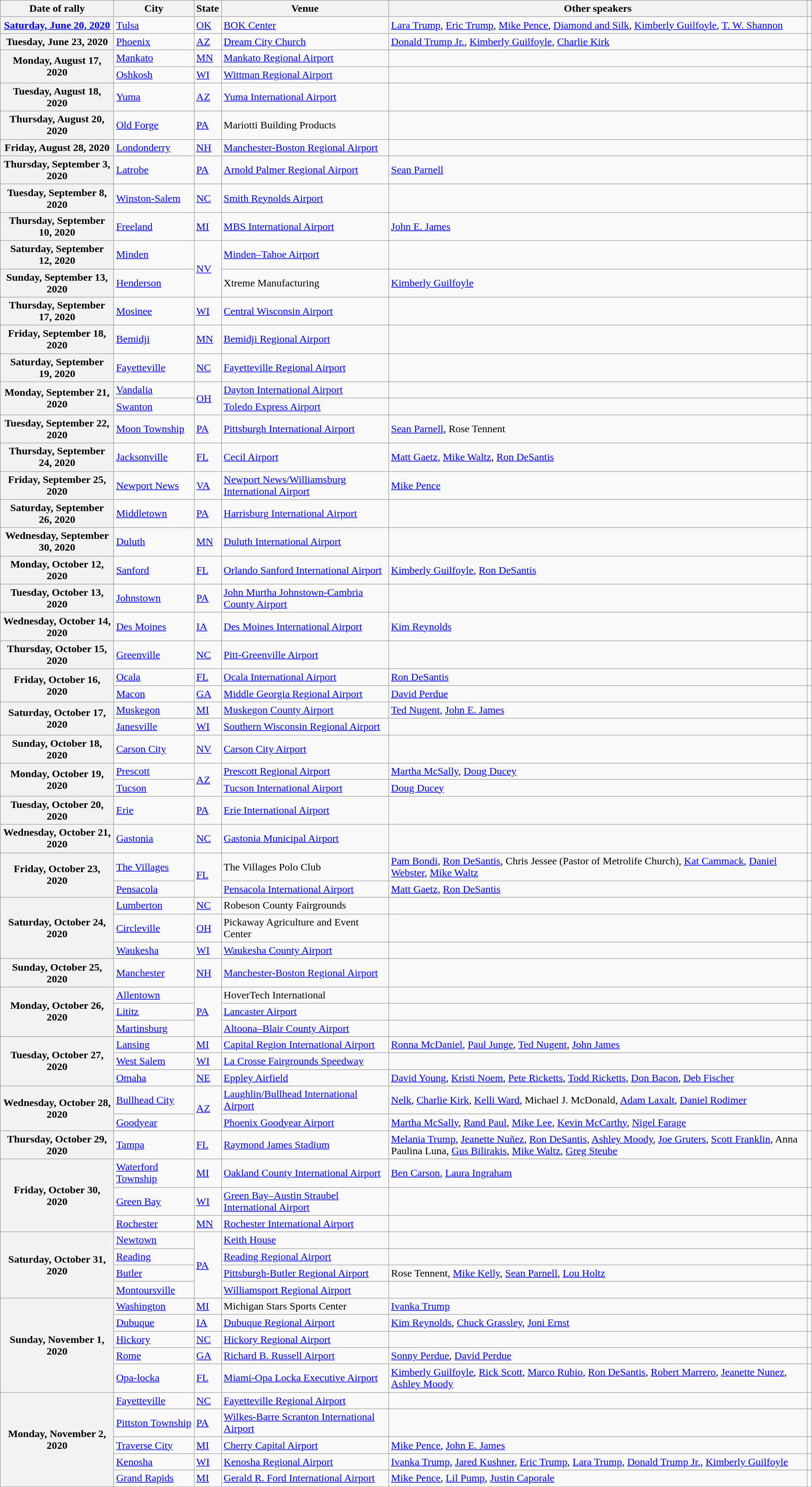<table class="wikitable sortable">
<tr>
<th scope="col" style="text-align:center;">Date of rally</th>
<th scope="col" style="text-align:center;">City</th>
<th scope="col" style="text-align:center;">State</th>
<th scope="col" style="text-align:center;">Venue</th>
<th scope="col" style="text-align:center;">Other speakers</th>
<th></th>
</tr>
<tr>
<th scope="row"><a href='#'>Saturday, June 20, 2020</a></th>
<td><a href='#'>Tulsa</a></td>
<td><a href='#'>OK</a></td>
<td><a href='#'>BOK Center</a></td>
<td><a href='#'>Lara Trump</a>, <a href='#'>Eric Trump</a>, <a href='#'>Mike Pence</a>, <a href='#'>Diamond and Silk</a>, <a href='#'>Kimberly Guilfoyle</a>, <a href='#'>T. W. Shannon</a></td>
<td></td>
</tr>
<tr>
<th scope="row">Tuesday, June 23, 2020</th>
<td><a href='#'>Phoenix</a></td>
<td><a href='#'>AZ</a></td>
<td><a href='#'>Dream City Church</a></td>
<td><a href='#'>Donald Trump Jr.</a>, <a href='#'>Kimberly Guilfoyle</a>, <a href='#'>Charlie Kirk</a></td>
<td></td>
</tr>
<tr>
<th rowspan="2">Monday, August 17, 2020</th>
<td><a href='#'>Mankato</a></td>
<td><a href='#'>MN</a></td>
<td><a href='#'>Mankato Regional Airport</a></td>
<td></td>
<td></td>
</tr>
<tr>
<td><a href='#'>Oshkosh</a></td>
<td><a href='#'>WI</a></td>
<td><a href='#'>Wittman Regional Airport</a></td>
<td></td>
<td></td>
</tr>
<tr>
<th scope="row">Tuesday, August 18, 2020</th>
<td><a href='#'>Yuma</a></td>
<td><a href='#'>AZ</a></td>
<td><a href='#'>Yuma International Airport</a></td>
<td></td>
<td></td>
</tr>
<tr>
<th scope="row">Thursday, August 20, 2020</th>
<td><a href='#'>Old Forge</a></td>
<td><a href='#'>PA</a></td>
<td>Mariotti Building Products</td>
<td></td>
<td></td>
</tr>
<tr>
<th scope="row">Friday, August 28, 2020</th>
<td><a href='#'>Londonderry</a></td>
<td><a href='#'>NH</a></td>
<td><a href='#'>Manchester-Boston Regional Airport</a></td>
<td></td>
<td></td>
</tr>
<tr>
<th scope="row">Thursday, September 3, 2020</th>
<td><a href='#'>Latrobe</a></td>
<td><a href='#'>PA</a></td>
<td><a href='#'>Arnold Palmer Regional Airport</a></td>
<td><a href='#'>Sean Parnell</a></td>
<td></td>
</tr>
<tr>
<th scope="row">Tuesday, September 8, 2020</th>
<td><a href='#'>Winston-Salem</a></td>
<td><a href='#'>NC</a></td>
<td><a href='#'>Smith Reynolds Airport</a></td>
<td></td>
<td></td>
</tr>
<tr>
<th scope="row">Thursday, September 10, 2020</th>
<td><a href='#'>Freeland</a></td>
<td><a href='#'>MI</a></td>
<td><a href='#'>MBS International Airport</a></td>
<td><a href='#'>John E. James</a></td>
<td></td>
</tr>
<tr>
<th scope="row">Saturday, September 12, 2020</th>
<td><a href='#'>Minden</a></td>
<td rowspan=2><a href='#'>NV</a></td>
<td><a href='#'>Minden–Tahoe Airport</a></td>
<td></td>
<td></td>
</tr>
<tr>
<th scope="row">Sunday, September 13, 2020</th>
<td><a href='#'>Henderson</a></td>
<td>Xtreme Manufacturing</td>
<td><a href='#'>Kimberly Guilfoyle</a></td>
<td></td>
</tr>
<tr>
<th scope="row">Thursday, September 17, 2020</th>
<td><a href='#'>Mosinee</a></td>
<td><a href='#'>WI</a></td>
<td><a href='#'>Central Wisconsin Airport</a></td>
<td></td>
<td></td>
</tr>
<tr>
<th scope="row">Friday, September 18, 2020</th>
<td><a href='#'>Bemidji</a></td>
<td><a href='#'>MN</a></td>
<td><a href='#'>Bemidji Regional Airport</a></td>
<td></td>
<td></td>
</tr>
<tr>
<th scope="row">Saturday, September 19, 2020</th>
<td><a href='#'>Fayetteville</a></td>
<td><a href='#'>NC</a></td>
<td><a href='#'>Fayetteville Regional Airport</a></td>
<td></td>
<td></td>
</tr>
<tr>
<th rowspan="2">Monday, September 21, 2020</th>
<td><a href='#'>Vandalia</a></td>
<td rowspan=2><a href='#'>OH</a></td>
<td><a href='#'>Dayton International Airport</a></td>
<td></td>
<td></td>
</tr>
<tr>
<td><a href='#'>Swanton</a></td>
<td><a href='#'>Toledo Express Airport</a></td>
<td></td>
<td></td>
</tr>
<tr>
<th scope="row">Tuesday, September 22, 2020</th>
<td><a href='#'>Moon Township</a></td>
<td><a href='#'>PA</a></td>
<td><a href='#'>Pittsburgh International Airport</a></td>
<td><a href='#'>Sean Parnell</a>, Rose Tennent</td>
<td></td>
</tr>
<tr>
<th scope="row">Thursday, September 24, 2020</th>
<td><a href='#'>Jacksonville</a></td>
<td><a href='#'>FL</a></td>
<td><a href='#'>Cecil Airport</a></td>
<td><a href='#'>Matt Gaetz</a>, <a href='#'>Mike Waltz</a>, <a href='#'>Ron DeSantis</a></td>
<td></td>
</tr>
<tr>
<th scope="row">Friday, September 25, 2020</th>
<td><a href='#'>Newport News</a></td>
<td><a href='#'>VA</a></td>
<td><a href='#'>Newport News/Williamsburg International Airport</a></td>
<td><a href='#'>Mike Pence</a></td>
<td></td>
</tr>
<tr>
<th scope="row">Saturday, September 26, 2020</th>
<td><a href='#'>Middletown</a></td>
<td><a href='#'>PA</a></td>
<td><a href='#'>Harrisburg International Airport</a></td>
<td></td>
<td></td>
</tr>
<tr>
<th scope="row">Wednesday, September 30, 2020</th>
<td><a href='#'>Duluth</a></td>
<td><a href='#'>MN</a></td>
<td><a href='#'>Duluth International Airport</a></td>
<td></td>
<td></td>
</tr>
<tr>
<th scope="row">Monday, October 12, 2020</th>
<td><a href='#'>Sanford</a></td>
<td><a href='#'>FL</a></td>
<td><a href='#'>Orlando Sanford International Airport</a></td>
<td><a href='#'>Kimberly Guilfoyle</a>, <a href='#'>Ron DeSantis</a></td>
<td></td>
</tr>
<tr>
<th scope="row">Tuesday, October 13, 2020</th>
<td><a href='#'>Johnstown</a></td>
<td><a href='#'>PA</a></td>
<td><a href='#'>John Murtha Johnstown-Cambria County Airport</a></td>
<td></td>
<td></td>
</tr>
<tr>
<th scope="row">Wednesday, October 14, 2020</th>
<td><a href='#'>Des Moines</a></td>
<td><a href='#'>IA</a></td>
<td><a href='#'>Des Moines International Airport</a></td>
<td><a href='#'>Kim Reynolds</a></td>
<td></td>
</tr>
<tr>
<th scope="row">Thursday, October 15, 2020</th>
<td><a href='#'>Greenville</a></td>
<td><a href='#'>NC</a></td>
<td><a href='#'>Pitt-Greenville Airport</a></td>
<td></td>
<td></td>
</tr>
<tr>
<th rowspan="2">Friday, October 16, 2020</th>
<td><a href='#'>Ocala</a></td>
<td><a href='#'>FL</a></td>
<td><a href='#'>Ocala International Airport</a></td>
<td><a href='#'>Ron DeSantis</a></td>
<td></td>
</tr>
<tr>
<td><a href='#'>Macon</a></td>
<td><a href='#'>GA</a></td>
<td><a href='#'>Middle Georgia Regional Airport</a></td>
<td><a href='#'>David Perdue</a></td>
<td></td>
</tr>
<tr>
<th rowspan="2">Saturday, October 17, 2020</th>
<td><a href='#'>Muskegon</a></td>
<td><a href='#'>MI</a></td>
<td><a href='#'>Muskegon County Airport</a></td>
<td><a href='#'>Ted Nugent</a>, <a href='#'>John E. James</a></td>
<td></td>
</tr>
<tr>
<td><a href='#'>Janesville</a></td>
<td><a href='#'>WI</a></td>
<td><a href='#'>Southern Wisconsin Regional Airport</a></td>
<td></td>
<td></td>
</tr>
<tr>
<th scope="row">Sunday, October 18, 2020</th>
<td><a href='#'>Carson City</a></td>
<td><a href='#'>NV</a></td>
<td><a href='#'>Carson City Airport</a></td>
<td></td>
<td></td>
</tr>
<tr>
<th rowspan="2">Monday, October 19, 2020</th>
<td><a href='#'>Prescott</a></td>
<td rowspan=2><a href='#'>AZ</a></td>
<td><a href='#'>Prescott Regional Airport</a></td>
<td><a href='#'>Martha McSally</a>, <a href='#'>Doug Ducey</a></td>
<td></td>
</tr>
<tr>
<td><a href='#'>Tucson</a></td>
<td><a href='#'>Tucson International Airport</a></td>
<td><a href='#'>Doug Ducey</a></td>
<td></td>
</tr>
<tr>
<th scope="row">Tuesday, October 20, 2020</th>
<td><a href='#'>Erie</a></td>
<td><a href='#'>PA</a></td>
<td><a href='#'>Erie International Airport</a></td>
<td></td>
<td></td>
</tr>
<tr>
<th scope="row">Wednesday, October 21, 2020</th>
<td><a href='#'>Gastonia</a></td>
<td><a href='#'>NC</a></td>
<td><a href='#'>Gastonia Municipal Airport</a></td>
<td></td>
<td></td>
</tr>
<tr>
<th rowspan="2">Friday, October 23, 2020</th>
<td><a href='#'>The Villages</a></td>
<td rowspan=2><a href='#'>FL</a></td>
<td>The Villages Polo Club</td>
<td><a href='#'>Pam Bondi</a>, <a href='#'>Ron DeSantis</a>, Chris Jessee (Pastor of Metrolife Church), <a href='#'>Kat Cammack</a>, <a href='#'>Daniel Webster</a>, <a href='#'>Mike Waltz</a></td>
<td></td>
</tr>
<tr>
<td><a href='#'>Pensacola</a></td>
<td><a href='#'>Pensacola International Airport</a></td>
<td><a href='#'>Matt Gaetz</a>, <a href='#'>Ron DeSantis</a></td>
<td></td>
</tr>
<tr>
<th rowspan="3">Saturday, October 24, 2020</th>
<td><a href='#'>Lumberton</a></td>
<td><a href='#'>NC</a></td>
<td>Robeson County Fairgrounds</td>
<td></td>
<td></td>
</tr>
<tr>
<td><a href='#'>Circleville</a></td>
<td><a href='#'>OH</a></td>
<td>Pickaway Agriculture and Event Center</td>
<td></td>
<td></td>
</tr>
<tr>
<td><a href='#'>Waukesha</a></td>
<td><a href='#'>WI</a></td>
<td><a href='#'>Waukesha County Airport</a></td>
<td></td>
<td></td>
</tr>
<tr>
<th scope="row">Sunday, October 25, 2020</th>
<td><a href='#'>Manchester</a></td>
<td><a href='#'>NH</a></td>
<td><a href='#'>Manchester-Boston Regional Airport</a></td>
<td></td>
<td></td>
</tr>
<tr>
<th rowspan="3">Monday, October 26, 2020</th>
<td><a href='#'>Allentown</a></td>
<td rowspan=3><a href='#'>PA</a></td>
<td>HoverTech International</td>
<td></td>
<td></td>
</tr>
<tr>
<td><a href='#'>Lititz</a></td>
<td><a href='#'>Lancaster Airport</a></td>
<td></td>
<td></td>
</tr>
<tr>
<td><a href='#'>Martinsburg</a></td>
<td><a href='#'>Altoona–Blair County Airport</a></td>
<td></td>
<td></td>
</tr>
<tr>
<th rowspan="3">Tuesday, October 27, 2020</th>
<td><a href='#'>Lansing</a></td>
<td><a href='#'>MI</a></td>
<td><a href='#'>Capital Region International Airport</a></td>
<td><a href='#'>Ronna McDaniel</a>, <a href='#'>Paul Junge</a>, <a href='#'>Ted Nugent</a>, <a href='#'>John James</a></td>
<td></td>
</tr>
<tr>
<td><a href='#'>West Salem</a></td>
<td><a href='#'>WI</a></td>
<td><a href='#'>La Crosse Fairgrounds Speedway</a></td>
<td></td>
<td></td>
</tr>
<tr>
<td><a href='#'>Omaha</a></td>
<td><a href='#'>NE</a></td>
<td><a href='#'>Eppley Airfield</a></td>
<td><a href='#'>David Young</a>, <a href='#'>Kristi Noem</a>, <a href='#'>Pete Ricketts</a>, <a href='#'>Todd Ricketts</a>, <a href='#'>Don Bacon</a>, <a href='#'>Deb Fischer</a></td>
<td></td>
</tr>
<tr>
<th rowspan="2">Wednesday, October 28, 2020</th>
<td><a href='#'>Bullhead City</a></td>
<td rowspan=2><a href='#'>AZ</a></td>
<td><a href='#'>Laughlin/Bullhead International Airport</a></td>
<td><a href='#'>Nelk</a>, <a href='#'>Charlie Kirk</a>, <a href='#'>Kelli Ward</a>, Michael J. McDonald, <a href='#'>Adam Laxalt</a>, <a href='#'>Daniel Rodimer</a></td>
<td></td>
</tr>
<tr>
<td><a href='#'>Goodyear</a></td>
<td><a href='#'>Phoenix Goodyear Airport</a></td>
<td><a href='#'>Martha McSally</a>, <a href='#'>Rand Paul</a>, <a href='#'>Mike Lee</a>, <a href='#'>Kevin McCarthy</a>, <a href='#'>Nigel Farage</a></td>
<td></td>
</tr>
<tr>
<th scope="row">Thursday, October 29, 2020</th>
<td><a href='#'>Tampa</a></td>
<td><a href='#'>FL</a></td>
<td><a href='#'>Raymond James Stadium</a></td>
<td><a href='#'>Melania Trump</a>, <a href='#'>Jeanette Nuñez</a>, <a href='#'>Ron DeSantis</a>, <a href='#'>Ashley Moody</a>, <a href='#'>Joe Gruters</a>, <a href='#'>Scott Franklin</a>, Anna Paulina Luna, <a href='#'>Gus Bilirakis</a>, <a href='#'>Mike Waltz</a>, <a href='#'>Greg Steube</a></td>
<td></td>
</tr>
<tr>
<th rowspan="3">Friday, October 30, 2020</th>
<td><a href='#'>Waterford Township</a></td>
<td><a href='#'>MI</a></td>
<td><a href='#'>Oakland County International Airport</a></td>
<td><a href='#'>Ben Carson</a>, <a href='#'>Laura Ingraham</a></td>
<td></td>
</tr>
<tr>
<td><a href='#'>Green Bay</a></td>
<td><a href='#'>WI</a></td>
<td><a href='#'>Green Bay–Austin Straubel International Airport</a></td>
<td></td>
<td></td>
</tr>
<tr>
<td><a href='#'>Rochester</a></td>
<td><a href='#'>MN</a></td>
<td><a href='#'>Rochester International Airport</a></td>
<td></td>
<td></td>
</tr>
<tr>
<th rowspan="4">Saturday, October 31, 2020</th>
<td><a href='#'>Newtown</a></td>
<td rowspan="4"><a href='#'>PA</a></td>
<td><a href='#'>Keith House</a></td>
<td></td>
<td></td>
</tr>
<tr>
<td><a href='#'>Reading</a></td>
<td><a href='#'>Reading Regional Airport</a></td>
<td></td>
<td></td>
</tr>
<tr>
<td><a href='#'>Butler</a></td>
<td><a href='#'>Pittsburgh-Butler Regional Airport</a></td>
<td>Rose Tennent, <a href='#'>Mike Kelly</a>, <a href='#'>Sean Parnell</a>, <a href='#'>Lou Holtz</a></td>
<td></td>
</tr>
<tr>
<td><a href='#'>Montoursville</a></td>
<td><a href='#'>Williamsport Regional Airport</a></td>
<td></td>
<td></td>
</tr>
<tr>
<th rowspan="5">Sunday, November 1, 2020</th>
<td><a href='#'>Washington</a></td>
<td><a href='#'>MI</a></td>
<td>Michigan Stars Sports Center</td>
<td><a href='#'>Ivanka Trump</a></td>
<td></td>
</tr>
<tr>
<td><a href='#'>Dubuque</a></td>
<td><a href='#'>IA</a></td>
<td><a href='#'>Dubuque Regional Airport</a></td>
<td><a href='#'>Kim Reynolds</a>, <a href='#'>Chuck Grassley</a>, <a href='#'>Joni Ernst</a></td>
<td></td>
</tr>
<tr>
<td><a href='#'>Hickory</a></td>
<td><a href='#'>NC</a></td>
<td><a href='#'>Hickory Regional Airport</a></td>
<td></td>
<td></td>
</tr>
<tr>
<td><a href='#'>Rome</a></td>
<td><a href='#'>GA</a></td>
<td><a href='#'>Richard B. Russell Airport</a></td>
<td><a href='#'>Sonny Perdue</a>, <a href='#'>David Perdue</a></td>
<td></td>
</tr>
<tr>
<td><a href='#'>Opa-locka</a></td>
<td><a href='#'>FL</a></td>
<td><a href='#'>Miami-Opa Locka Executive Airport</a></td>
<td><a href='#'>Kimberly Guilfoyle</a>, <a href='#'>Rick Scott</a>, <a href='#'>Marco Rubio</a>, <a href='#'>Ron DeSantis</a>, <a href='#'>Robert Marrero</a>, <a href='#'>Jeanette Nunez</a>, <a href='#'>Ashley Moody</a></td>
<td></td>
</tr>
<tr>
<th rowspan="5">Monday, November 2, 2020</th>
<td><a href='#'>Fayetteville</a></td>
<td><a href='#'>NC</a></td>
<td><a href='#'>Fayetteville Regional Airport</a></td>
<td></td>
<td></td>
</tr>
<tr>
<td><a href='#'>Pittston Township</a></td>
<td><a href='#'>PA</a></td>
<td><a href='#'>Wilkes-Barre Scranton International Airport</a></td>
<td></td>
<td></td>
</tr>
<tr>
<td><a href='#'>Traverse City</a></td>
<td><a href='#'>MI</a></td>
<td><a href='#'>Cherry Capital Airport</a></td>
<td><a href='#'>Mike Pence</a>, <a href='#'>John E. James</a></td>
<td></td>
</tr>
<tr>
<td><a href='#'>Kenosha</a></td>
<td><a href='#'>WI</a></td>
<td><a href='#'>Kenosha Regional Airport</a></td>
<td><a href='#'>Ivanka Trump</a>, <a href='#'>Jared Kushner</a>, <a href='#'>Eric Trump</a>, <a href='#'>Lara Trump</a>, <a href='#'>Donald Trump Jr.</a>, <a href='#'>Kimberly Guilfoyle</a></td>
<td></td>
</tr>
<tr>
<td><a href='#'>Grand Rapids</a></td>
<td><a href='#'>MI</a></td>
<td><a href='#'>Gerald R. Ford International Airport</a></td>
<td><a href='#'>Mike Pence</a>, <a href='#'>Lil Pump</a>, <a href='#'>Justin Caporale</a></td>
<td></td>
</tr>
</table>
